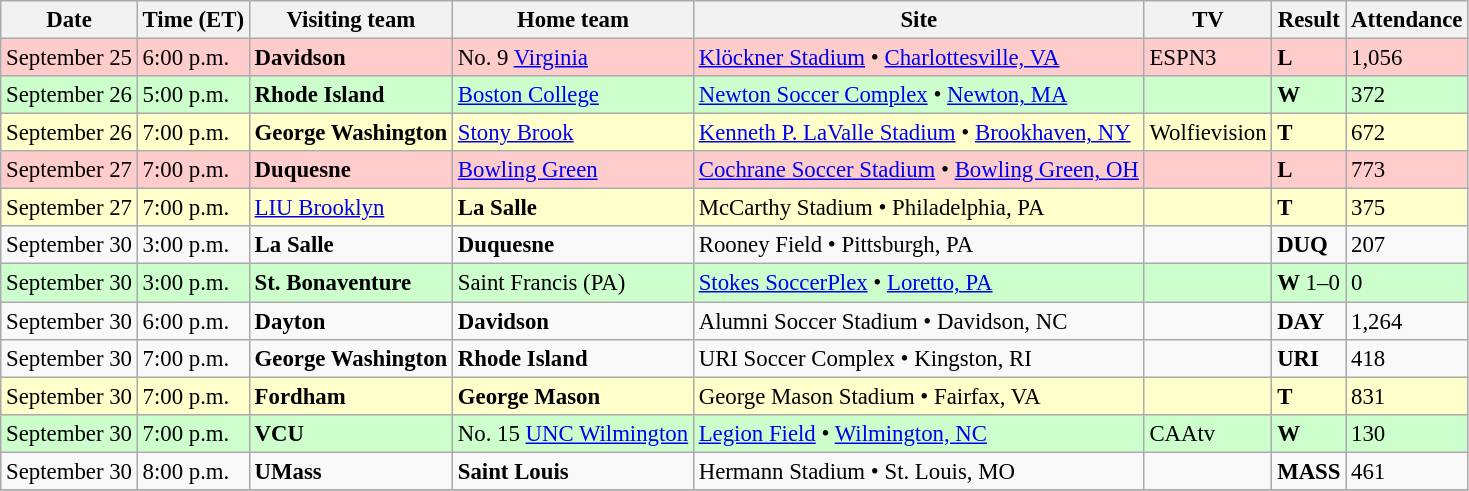<table class="wikitable" style="font-size:95%;">
<tr>
<th>Date</th>
<th>Time (ET)</th>
<th>Visiting team</th>
<th>Home team</th>
<th>Site</th>
<th>TV</th>
<th>Result</th>
<th>Attendance</th>
</tr>
<tr style="background:#fcc;">
<td>September 25</td>
<td>6:00 p.m.</td>
<td><strong>Davidson</strong></td>
<td>No. 9 <a href='#'>Virginia</a></td>
<td><a href='#'>Klöckner Stadium</a> • <a href='#'>Charlottesville, VA</a></td>
<td>ESPN3</td>
<td><strong>L</strong> </td>
<td>1,056</td>
</tr>
<tr style="background:#cfc;">
<td>September 26</td>
<td>5:00 p.m.</td>
<td><strong>Rhode Island</strong></td>
<td><a href='#'>Boston College</a></td>
<td><a href='#'>Newton Soccer Complex</a> • <a href='#'>Newton, MA</a></td>
<td></td>
<td><strong>W</strong> </td>
<td>372</td>
</tr>
<tr style="background:#ffc;">
<td>September 26</td>
<td>7:00 p.m.</td>
<td><strong>George Washington</strong></td>
<td><a href='#'>Stony Brook</a></td>
<td><a href='#'>Kenneth P. LaValle Stadium</a> • <a href='#'>Brookhaven, NY</a></td>
<td>Wolfievision</td>
<td><strong>T</strong>  </td>
<td>672</td>
</tr>
<tr style="background:#fcc;">
<td>September 27</td>
<td>7:00 p.m.</td>
<td><strong>Duquesne</strong></td>
<td><a href='#'>Bowling Green</a></td>
<td><a href='#'>Cochrane Soccer Stadium</a> • <a href='#'>Bowling Green, OH</a></td>
<td></td>
<td><strong>L</strong>  </td>
<td>773</td>
</tr>
<tr style="background:#ffc;">
<td>September 27</td>
<td>7:00 p.m.</td>
<td><a href='#'>LIU Brooklyn</a></td>
<td><strong>La Salle</strong></td>
<td>McCarthy Stadium • Philadelphia, PA</td>
<td></td>
<td><strong>T</strong>  </td>
<td>375</td>
</tr>
<tr>
<td>September 30</td>
<td>3:00 p.m.</td>
<td><strong>La Salle</strong></td>
<td><strong>Duquesne</strong></td>
<td>Rooney Field • Pittsburgh, PA</td>
<td></td>
<td><strong>DUQ</strong> </td>
<td>207</td>
</tr>
<tr style="background:#cfc;">
<td>September 30</td>
<td>3:00 p.m.</td>
<td><strong>St. Bonaventure</strong></td>
<td>Saint Francis (PA)</td>
<td><a href='#'>Stokes SoccerPlex</a> • <a href='#'>Loretto, PA</a></td>
<td></td>
<td><strong>W</strong> 1–0</td>
<td>0</td>
</tr>
<tr>
<td>September 30</td>
<td>6:00 p.m.</td>
<td><strong>Dayton</strong></td>
<td><strong>Davidson</strong></td>
<td>Alumni Soccer Stadium • Davidson, NC</td>
<td></td>
<td><strong>DAY</strong> </td>
<td>1,264</td>
</tr>
<tr>
<td>September 30</td>
<td>7:00 p.m.</td>
<td><strong>George Washington</strong></td>
<td><strong>Rhode Island</strong></td>
<td>URI Soccer Complex • Kingston, RI</td>
<td></td>
<td><strong>URI</strong> </td>
<td>418</td>
</tr>
<tr style="background:#ffc;">
<td>September 30</td>
<td>7:00 p.m.</td>
<td><strong>Fordham</strong></td>
<td><strong>George Mason</strong></td>
<td>George Mason Stadium • Fairfax, VA</td>
<td></td>
<td><strong>T</strong>  </td>
<td>831</td>
</tr>
<tr style="background:#cfc;">
<td>September 30</td>
<td>7:00 p.m.</td>
<td><strong>VCU</strong></td>
<td>No. 15 <a href='#'>UNC Wilmington</a></td>
<td><a href='#'>Legion Field</a> • <a href='#'>Wilmington, NC</a></td>
<td>CAAtv</td>
<td><strong>W</strong>  </td>
<td>130</td>
</tr>
<tr>
<td>September 30</td>
<td>8:00 p.m.</td>
<td><strong>UMass</strong></td>
<td><strong>Saint Louis</strong></td>
<td>Hermann Stadium • St. Louis, MO</td>
<td></td>
<td><strong>MASS</strong> </td>
<td>461</td>
</tr>
<tr>
</tr>
</table>
